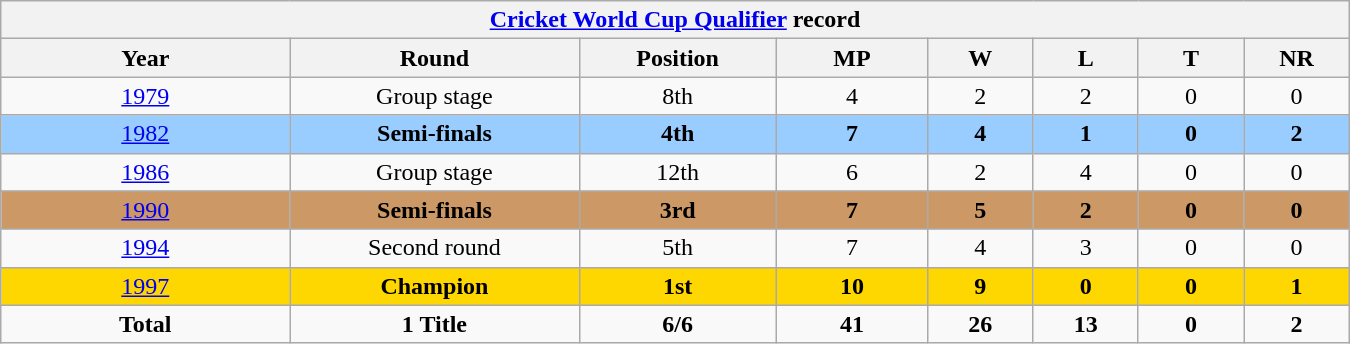<table class="wikitable" style="text-align: center; width:900px">
<tr>
<th colspan=9><a href='#'>Cricket World Cup Qualifier</a> record</th>
</tr>
<tr>
<th width=150>Year</th>
<th width=150>Round</th>
<th width=100>Position</th>
<th width=75>MP</th>
<th width=50>W</th>
<th width=50>L</th>
<th width=50>T</th>
<th width=50>NR</th>
</tr>
<tr>
<td> <a href='#'>1979</a></td>
<td>Group stage</td>
<td>8th</td>
<td>4</td>
<td>2</td>
<td>2</td>
<td>0</td>
<td>0</td>
</tr>
<tr style="background:#9acdff;">
<td> <a href='#'>1982</a></td>
<td><strong>Semi-finals</strong></td>
<td><strong>4th</strong></td>
<td><strong>7</strong></td>
<td><strong>4</strong></td>
<td><strong>1</strong></td>
<td><strong>0</strong></td>
<td><strong>2</strong></td>
</tr>
<tr>
<td> <a href='#'>1986</a></td>
<td>Group stage</td>
<td>12th</td>
<td>6</td>
<td>2</td>
<td>4</td>
<td>0</td>
<td>0</td>
</tr>
<tr style="background:#cc9966;">
<td> <a href='#'>1990</a></td>
<td><strong>Semi-finals</strong></td>
<td><strong>3rd</strong></td>
<td><strong>7</strong></td>
<td><strong>5</strong></td>
<td><strong>2</strong></td>
<td><strong>0</strong></td>
<td><strong>0</strong></td>
</tr>
<tr>
<td> <a href='#'>1994</a></td>
<td>Second round</td>
<td>5th</td>
<td>7</td>
<td>4</td>
<td>3</td>
<td>0</td>
<td>0</td>
</tr>
<tr style="background:gold;">
<td> <a href='#'>1997</a></td>
<td><strong>Champion</strong></td>
<td><strong>1st</strong></td>
<td><strong>10</strong></td>
<td><strong>9</strong></td>
<td><strong>0</strong></td>
<td><strong>0</strong></td>
<td><strong>1</strong></td>
</tr>
<tr>
<td><strong>Total</strong></td>
<td><strong>1 Title</strong></td>
<td><strong>6/6</strong></td>
<td><strong>41</strong></td>
<td><strong>26</strong></td>
<td><strong>13</strong></td>
<td><strong>0</strong></td>
<td><strong>2</strong></td>
</tr>
</table>
